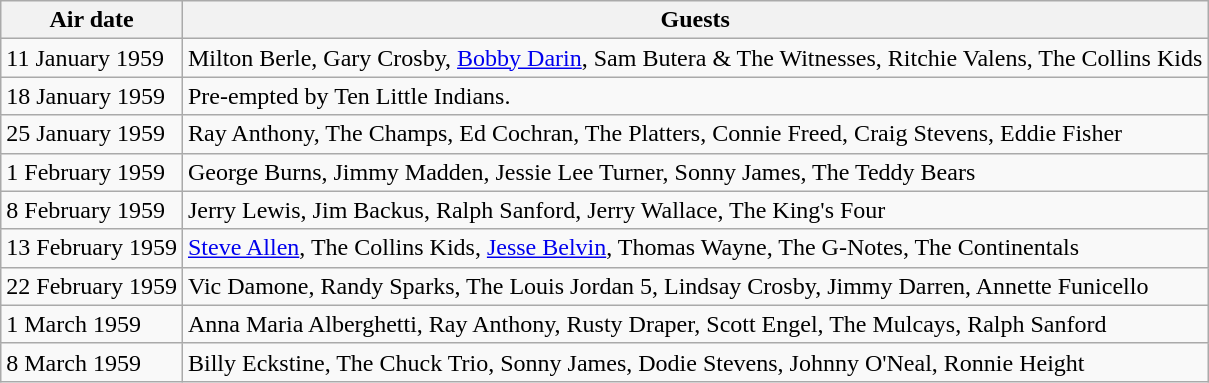<table class="wikitable">
<tr>
<th>Air date</th>
<th>Guests</th>
</tr>
<tr>
<td>11 January 1959</td>
<td>Milton Berle, Gary Crosby, <a href='#'>Bobby Darin</a>, Sam Butera & The Witnesses, Ritchie Valens, The Collins Kids</td>
</tr>
<tr>
<td>18 January 1959</td>
<td>Pre-empted by Ten Little Indians.</td>
</tr>
<tr>
<td>25 January 1959</td>
<td>Ray Anthony, The Champs, Ed Cochran, The Platters, Connie Freed, Craig Stevens, Eddie Fisher</td>
</tr>
<tr>
<td>1 February 1959</td>
<td>George Burns, Jimmy Madden, Jessie Lee Turner, Sonny James, The Teddy Bears</td>
</tr>
<tr>
<td>8 February 1959</td>
<td>Jerry Lewis, Jim Backus, Ralph Sanford, Jerry Wallace, The King's Four</td>
</tr>
<tr>
<td>13 February 1959</td>
<td><a href='#'>Steve Allen</a>, The Collins Kids, <a href='#'>Jesse Belvin</a>, Thomas Wayne, The G-Notes, The Continentals</td>
</tr>
<tr>
<td>22 February 1959</td>
<td>Vic Damone, Randy Sparks, The Louis Jordan 5, Lindsay Crosby, Jimmy Darren, Annette Funicello</td>
</tr>
<tr>
<td>1 March 1959</td>
<td>Anna Maria Alberghetti, Ray Anthony, Rusty Draper, Scott Engel, The Mulcays, Ralph Sanford</td>
</tr>
<tr>
<td>8 March 1959</td>
<td>Billy Eckstine, The Chuck Trio, Sonny James, Dodie Stevens, Johnny O'Neal, Ronnie Height</td>
</tr>
</table>
